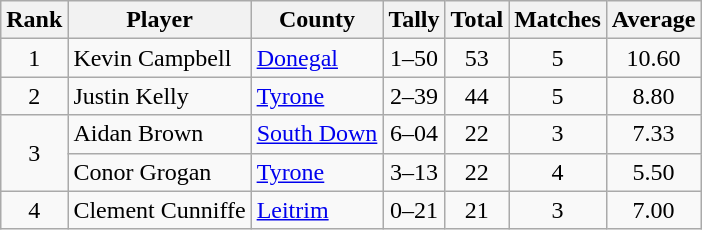<table class="wikitable">
<tr>
<th>Rank</th>
<th>Player</th>
<th>County</th>
<th>Tally</th>
<th>Total</th>
<th>Matches</th>
<th>Average</th>
</tr>
<tr>
<td rowspan="1" align="center">1</td>
<td>Kevin Campbell</td>
<td><a href='#'>Donegal</a></td>
<td align="center">1–50</td>
<td align="center">53</td>
<td align="center">5</td>
<td align="center">10.60</td>
</tr>
<tr>
<td rowspan="1" align="center">2</td>
<td>Justin Kelly</td>
<td><a href='#'>Tyrone</a></td>
<td align="center">2–39</td>
<td align="center">44</td>
<td align="center">5</td>
<td align="center">8.80</td>
</tr>
<tr>
<td rowspan="2" align="center">3</td>
<td>Aidan Brown</td>
<td><a href='#'>South Down</a></td>
<td align="center">6–04</td>
<td align="center">22</td>
<td align="center">3</td>
<td align="center">7.33</td>
</tr>
<tr>
<td>Conor Grogan</td>
<td><a href='#'>Tyrone</a></td>
<td align="center">3–13</td>
<td align="center">22</td>
<td align="center">4</td>
<td align="center">5.50</td>
</tr>
<tr>
<td rowspan="1" align="center">4</td>
<td>Clement Cunniffe</td>
<td><a href='#'>Leitrim</a></td>
<td align="center">0–21</td>
<td align="center">21</td>
<td align="center">3</td>
<td align="center">7.00</td>
</tr>
</table>
